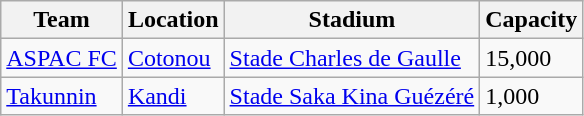<table class="wikitable sortable">
<tr>
<th>Team</th>
<th>Location</th>
<th>Stadium</th>
<th>Capacity</th>
</tr>
<tr>
<td><a href='#'>ASPAC FC</a></td>
<td><a href='#'>Cotonou</a></td>
<td><a href='#'>Stade Charles de Gaulle</a></td>
<td>15,000</td>
</tr>
<tr>
<td><a href='#'>Takunnin</a></td>
<td><a href='#'>Kandi</a></td>
<td><a href='#'>Stade Saka Kina Guézéré</a></td>
<td>1,000</td>
</tr>
</table>
